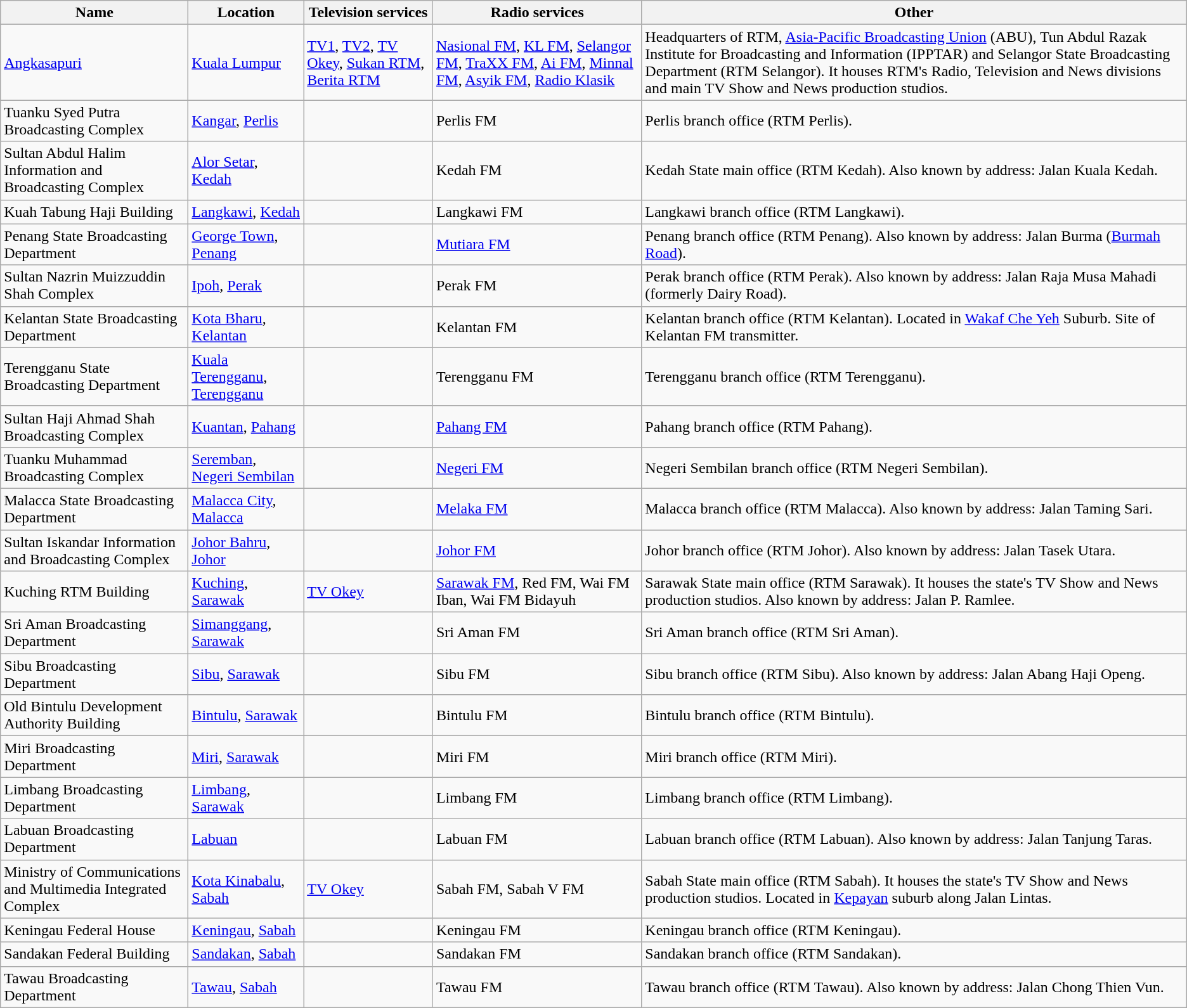<table class="wikitable">
<tr>
<th>Name</th>
<th>Location</th>
<th>Television services</th>
<th>Radio services</th>
<th>Other</th>
</tr>
<tr>
<td><a href='#'>Angkasapuri</a></td>
<td><a href='#'>Kuala Lumpur</a></td>
<td><a href='#'>TV1</a>, <a href='#'>TV2</a>, <a href='#'>TV Okey</a>, <a href='#'>Sukan RTM</a>, <a href='#'>Berita RTM</a></td>
<td><a href='#'>Nasional FM</a>, <a href='#'>KL FM</a>, <a href='#'>Selangor FM</a>, <a href='#'>TraXX FM</a>, <a href='#'>Ai FM</a>, <a href='#'>Minnal FM</a>, <a href='#'>Asyik FM</a>, <a href='#'>Radio Klasik</a></td>
<td>Headquarters of RTM, <a href='#'>Asia-Pacific Broadcasting Union</a> (ABU), Tun Abdul Razak Institute for Broadcasting and Information (IPPTAR) and Selangor State Broadcasting Department (RTM Selangor). It houses RTM's Radio, Television and News divisions and main TV Show and News production studios.</td>
</tr>
<tr>
<td>Tuanku Syed Putra Broadcasting Complex</td>
<td><a href='#'>Kangar</a>, <a href='#'>Perlis</a></td>
<td></td>
<td>Perlis FM</td>
<td>Perlis branch office (RTM Perlis).</td>
</tr>
<tr>
<td>Sultan Abdul Halim Information and Broadcasting Complex</td>
<td><a href='#'>Alor Setar</a>, <a href='#'>Kedah</a></td>
<td></td>
<td>Kedah FM</td>
<td>Kedah State main office (RTM Kedah). Also known by address: Jalan Kuala Kedah.</td>
</tr>
<tr>
<td>Kuah Tabung Haji Building</td>
<td><a href='#'>Langkawi</a>, <a href='#'>Kedah</a></td>
<td></td>
<td>Langkawi FM</td>
<td>Langkawi branch office (RTM Langkawi).</td>
</tr>
<tr>
<td>Penang State Broadcasting Department</td>
<td><a href='#'>George Town</a>, <a href='#'>Penang</a></td>
<td></td>
<td><a href='#'>Mutiara FM</a></td>
<td>Penang branch office (RTM Penang). Also known by address: Jalan Burma (<a href='#'>Burmah Road</a>).</td>
</tr>
<tr>
<td>Sultan Nazrin Muizzuddin Shah Complex</td>
<td><a href='#'>Ipoh</a>, <a href='#'>Perak</a></td>
<td></td>
<td>Perak FM</td>
<td>Perak branch office (RTM Perak). Also known by address: Jalan Raja Musa Mahadi (formerly Dairy Road).</td>
</tr>
<tr>
<td>Kelantan State Broadcasting Department</td>
<td><a href='#'>Kota Bharu</a>, <a href='#'>Kelantan</a></td>
<td></td>
<td>Kelantan FM</td>
<td>Kelantan branch office (RTM Kelantan). Located in <a href='#'>Wakaf Che Yeh</a> Suburb. Site of Kelantan FM transmitter.</td>
</tr>
<tr>
<td>Terengganu State Broadcasting Department</td>
<td><a href='#'>Kuala Terengganu</a>, <a href='#'>Terengganu</a></td>
<td></td>
<td>Terengganu FM</td>
<td>Terengganu branch office (RTM Terengganu).</td>
</tr>
<tr>
<td>Sultan Haji Ahmad Shah Broadcasting Complex</td>
<td><a href='#'>Kuantan</a>, <a href='#'>Pahang</a></td>
<td></td>
<td><a href='#'>Pahang FM</a></td>
<td>Pahang branch office (RTM Pahang).</td>
</tr>
<tr>
<td>Tuanku Muhammad Broadcasting Complex</td>
<td><a href='#'>Seremban</a>, <a href='#'>Negeri Sembilan</a></td>
<td></td>
<td><a href='#'>Negeri FM</a></td>
<td>Negeri Sembilan branch office (RTM Negeri Sembilan).</td>
</tr>
<tr>
<td>Malacca State Broadcasting Department</td>
<td><a href='#'>Malacca City</a>, <a href='#'>Malacca</a></td>
<td></td>
<td><a href='#'>Melaka FM</a></td>
<td>Malacca branch office (RTM Malacca). Also known by address: Jalan Taming Sari.</td>
</tr>
<tr>
<td>Sultan Iskandar Information and Broadcasting Complex</td>
<td><a href='#'>Johor Bahru</a>, <a href='#'>Johor</a></td>
<td></td>
<td><a href='#'>Johor FM</a></td>
<td>Johor branch office (RTM Johor). Also known by address: Jalan Tasek Utara.</td>
</tr>
<tr>
<td>Kuching RTM Building</td>
<td><a href='#'>Kuching</a>, <a href='#'>Sarawak</a></td>
<td><a href='#'>TV Okey</a></td>
<td><a href='#'>Sarawak FM</a>, Red FM, Wai FM Iban, Wai FM Bidayuh</td>
<td>Sarawak State main office (RTM Sarawak). It houses the state's TV Show and News production studios. Also known by address: Jalan P. Ramlee.</td>
</tr>
<tr>
<td>Sri Aman Broadcasting Department</td>
<td><a href='#'>Simanggang</a>, <a href='#'>Sarawak</a></td>
<td></td>
<td>Sri Aman FM</td>
<td>Sri Aman branch office (RTM Sri Aman).</td>
</tr>
<tr>
<td>Sibu Broadcasting Department</td>
<td><a href='#'>Sibu</a>, <a href='#'>Sarawak</a></td>
<td></td>
<td>Sibu FM</td>
<td>Sibu branch office (RTM Sibu). Also known by address: Jalan Abang Haji Openg.</td>
</tr>
<tr>
<td>Old Bintulu Development Authority Building</td>
<td><a href='#'>Bintulu</a>, <a href='#'>Sarawak</a></td>
<td></td>
<td>Bintulu FM</td>
<td>Bintulu branch office (RTM Bintulu).</td>
</tr>
<tr>
<td>Miri Broadcasting Department</td>
<td><a href='#'>Miri</a>, <a href='#'>Sarawak</a></td>
<td></td>
<td>Miri FM</td>
<td>Miri branch office (RTM Miri).</td>
</tr>
<tr>
<td>Limbang Broadcasting Department</td>
<td><a href='#'>Limbang</a>, <a href='#'>Sarawak</a></td>
<td></td>
<td>Limbang FM</td>
<td>Limbang branch office (RTM Limbang).</td>
</tr>
<tr>
<td>Labuan Broadcasting Department</td>
<td><a href='#'>Labuan</a></td>
<td></td>
<td>Labuan FM</td>
<td>Labuan branch office (RTM Labuan). Also known by address: Jalan Tanjung Taras.</td>
</tr>
<tr>
<td>Ministry of Communications and Multimedia Integrated Complex</td>
<td><a href='#'>Kota Kinabalu</a>, <a href='#'>Sabah</a></td>
<td><a href='#'>TV Okey</a></td>
<td>Sabah FM, Sabah V FM</td>
<td>Sabah State main office (RTM Sabah). It houses the state's TV Show and News production studios. Located in <a href='#'>Kepayan</a> suburb along Jalan Lintas.</td>
</tr>
<tr>
<td>Keningau Federal House</td>
<td><a href='#'>Keningau</a>, <a href='#'>Sabah</a></td>
<td></td>
<td>Keningau FM</td>
<td>Keningau branch office (RTM Keningau).</td>
</tr>
<tr>
<td>Sandakan Federal Building</td>
<td><a href='#'>Sandakan</a>, <a href='#'>Sabah</a></td>
<td></td>
<td>Sandakan FM</td>
<td>Sandakan branch office (RTM Sandakan).</td>
</tr>
<tr>
<td>Tawau Broadcasting Department</td>
<td><a href='#'>Tawau</a>, <a href='#'>Sabah</a></td>
<td></td>
<td>Tawau FM</td>
<td>Tawau branch office (RTM Tawau). Also known by address: Jalan Chong Thien Vun.</td>
</tr>
</table>
